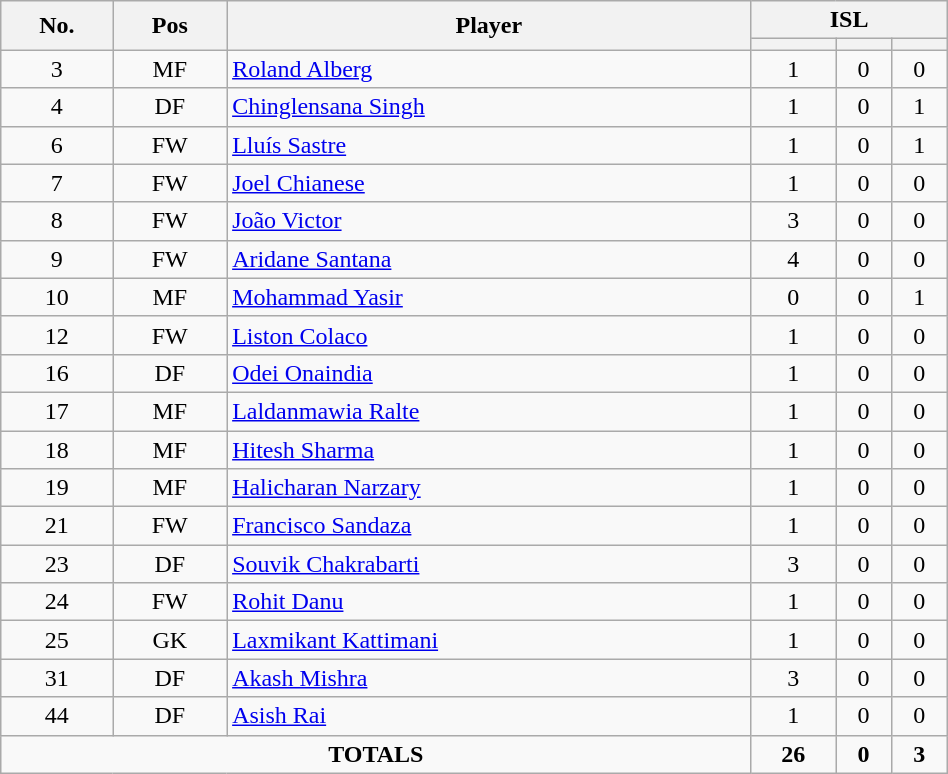<table class="wikitable" style="font-size: 100%; text-align: center;width:50%;">
<tr>
<th rowspan="2">No.</th>
<th rowspan="2">Pos</th>
<th rowspan="2">Player</th>
<th colspan="3">ISL</th>
</tr>
<tr>
<th></th>
<th></th>
<th></th>
</tr>
<tr>
<td>3</td>
<td>MF</td>
<td align=left> <a href='#'>Roland Alberg</a></td>
<td>1</td>
<td>0</td>
<td>0</td>
</tr>
<tr>
<td>4</td>
<td>DF</td>
<td align=left> <a href='#'>Chinglensana Singh</a></td>
<td>1</td>
<td>0</td>
<td>1</td>
</tr>
<tr>
<td>6</td>
<td>FW</td>
<td align=left> <a href='#'>Lluís Sastre</a></td>
<td>1</td>
<td>0</td>
<td>1</td>
</tr>
<tr>
<td>7</td>
<td>FW</td>
<td align=left> <a href='#'>Joel Chianese</a></td>
<td>1</td>
<td>0</td>
<td>0</td>
</tr>
<tr>
<td>8</td>
<td>FW</td>
<td align=left> <a href='#'>João Victor</a></td>
<td>3</td>
<td>0</td>
<td>0</td>
</tr>
<tr>
<td>9</td>
<td>FW</td>
<td align=left> <a href='#'>Aridane Santana</a></td>
<td>4</td>
<td>0</td>
<td>0</td>
</tr>
<tr>
<td>10</td>
<td>MF</td>
<td align=left> <a href='#'>Mohammad Yasir</a></td>
<td>0</td>
<td>0</td>
<td>1</td>
</tr>
<tr>
<td>12</td>
<td>FW</td>
<td align=left> <a href='#'>Liston Colaco</a></td>
<td>1</td>
<td>0</td>
<td>0</td>
</tr>
<tr>
<td>16</td>
<td>DF</td>
<td align=left> <a href='#'>Odei Onaindia</a></td>
<td>1</td>
<td>0</td>
<td>0</td>
</tr>
<tr>
<td>17</td>
<td>MF</td>
<td align=left> <a href='#'>Laldanmawia Ralte</a></td>
<td>1</td>
<td>0</td>
<td>0</td>
</tr>
<tr>
<td>18</td>
<td>MF</td>
<td align=left> <a href='#'>Hitesh Sharma</a></td>
<td>1</td>
<td>0</td>
<td>0</td>
</tr>
<tr>
<td>19</td>
<td>MF</td>
<td align=left> <a href='#'>Halicharan Narzary</a></td>
<td>1</td>
<td>0</td>
<td>0</td>
</tr>
<tr>
<td>21</td>
<td>FW</td>
<td align=left> <a href='#'>Francisco Sandaza</a></td>
<td>1</td>
<td>0</td>
<td>0</td>
</tr>
<tr>
<td>23</td>
<td>DF</td>
<td align=left> <a href='#'>Souvik Chakrabarti</a></td>
<td>3</td>
<td>0</td>
<td>0</td>
</tr>
<tr>
<td>24</td>
<td>FW</td>
<td align=left> <a href='#'>Rohit Danu</a></td>
<td>1</td>
<td>0</td>
<td>0</td>
</tr>
<tr>
<td>25</td>
<td>GK</td>
<td align=left> <a href='#'>Laxmikant Kattimani</a></td>
<td>1</td>
<td>0</td>
<td>0</td>
</tr>
<tr>
<td>31</td>
<td>DF</td>
<td align=left> <a href='#'>Akash Mishra</a></td>
<td>3</td>
<td>0</td>
<td>0</td>
</tr>
<tr>
<td>44</td>
<td>DF</td>
<td align=left> <a href='#'>Asish Rai</a></td>
<td>1</td>
<td>0</td>
<td>0</td>
</tr>
<tr>
<td colspan=3><strong>TOTALS</strong></td>
<td><strong>26</strong></td>
<td><strong>0</strong></td>
<td><strong>3</strong></td>
</tr>
</table>
